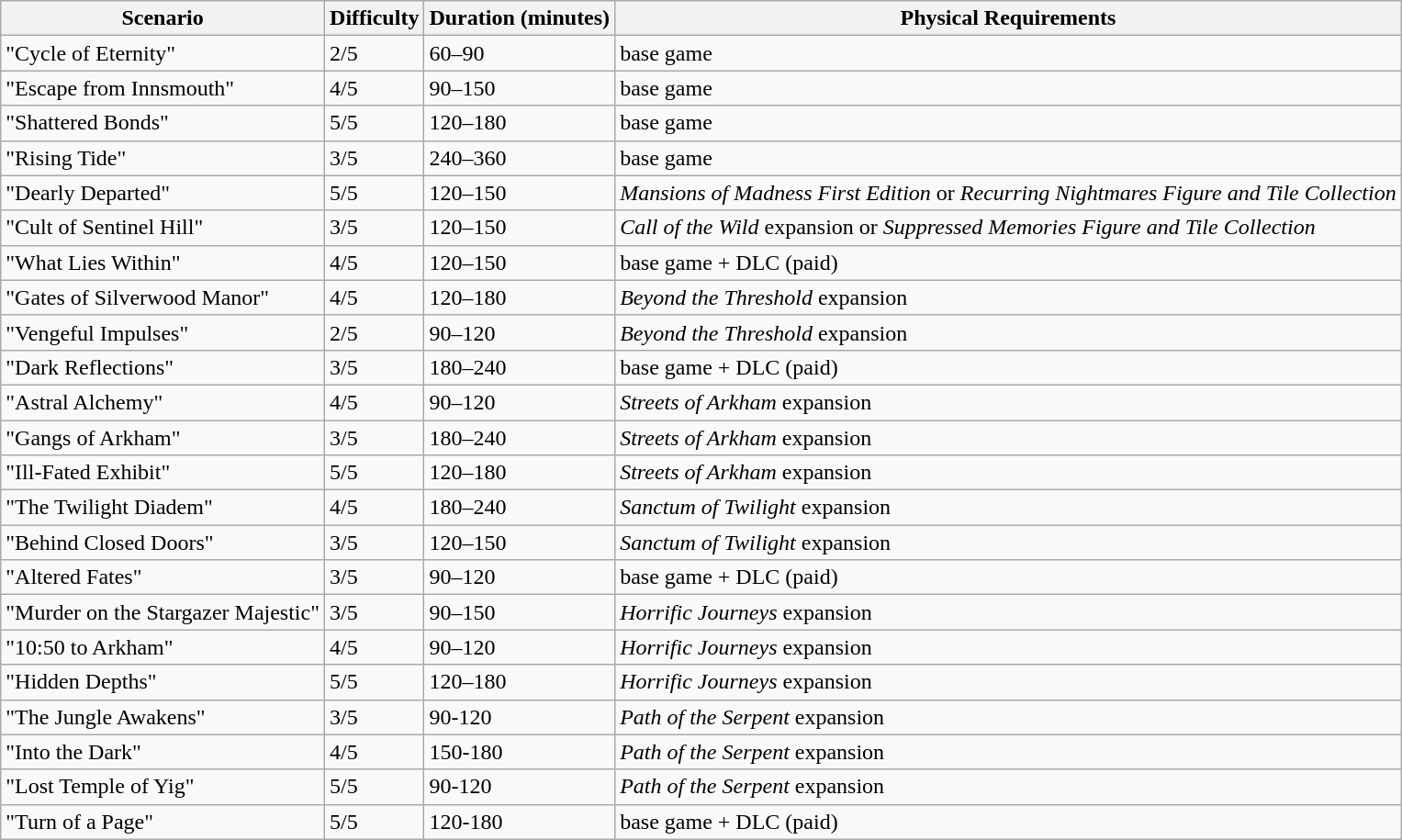<table class="wikitable">
<tr>
<th>Scenario</th>
<th>Difficulty</th>
<th>Duration (minutes)</th>
<th>Physical Requirements</th>
</tr>
<tr>
<td>"Cycle of Eternity"</td>
<td>2/5</td>
<td>60–90</td>
<td>base game</td>
</tr>
<tr>
<td>"Escape from Innsmouth"</td>
<td>4/5</td>
<td>90–150</td>
<td>base game</td>
</tr>
<tr>
<td>"Shattered Bonds"</td>
<td>5/5</td>
<td>120–180</td>
<td>base game</td>
</tr>
<tr>
<td>"Rising Tide"</td>
<td>3/5</td>
<td>240–360</td>
<td>base game</td>
</tr>
<tr>
<td>"Dearly Departed"</td>
<td>5/5</td>
<td>120–150</td>
<td><em>Mansions of Madness First Edition</em> or <em>Recurring Nightmares Figure and Tile Collection</em></td>
</tr>
<tr>
<td>"Cult of Sentinel Hill"</td>
<td>3/5</td>
<td>120–150</td>
<td><em>Call of the Wild</em> expansion or <em>Suppressed Memories Figure and Tile Collection</em></td>
</tr>
<tr>
<td>"What Lies Within"</td>
<td>4/5</td>
<td>120–150</td>
<td>base game + DLC (paid)</td>
</tr>
<tr>
<td>"Gates of Silverwood Manor"</td>
<td>4/5</td>
<td>120–180</td>
<td><em>Beyond the Threshold </em>expansion</td>
</tr>
<tr>
<td>"Vengeful Impulses"</td>
<td>2/5</td>
<td>90–120</td>
<td><em>Beyond the Threshold</em> expansion</td>
</tr>
<tr>
<td>"Dark Reflections"</td>
<td>3/5</td>
<td>180–240</td>
<td>base game + DLC (paid)</td>
</tr>
<tr>
<td>"Astral Alchemy"</td>
<td>4/5</td>
<td>90–120</td>
<td><em>Streets of Arkham</em> expansion</td>
</tr>
<tr>
<td>"Gangs of Arkham"</td>
<td>3/5</td>
<td>180–240</td>
<td><em>Streets of Arkham</em> expansion</td>
</tr>
<tr>
<td>"Ill-Fated Exhibit"</td>
<td>5/5</td>
<td>120–180</td>
<td><em>Streets of Arkham</em> expansion</td>
</tr>
<tr>
<td>"The Twilight Diadem"</td>
<td>4/5</td>
<td>180–240</td>
<td><em>Sanctum of Twilight</em> expansion</td>
</tr>
<tr>
<td>"Behind Closed Doors"</td>
<td>3/5</td>
<td>120–150</td>
<td><em>Sanctum of Twilight</em> expansion</td>
</tr>
<tr>
<td>"Altered Fates"</td>
<td>3/5</td>
<td>90–120</td>
<td>base game + DLC (paid)</td>
</tr>
<tr>
<td>"Murder on the Stargazer Majestic"</td>
<td>3/5</td>
<td>90–150</td>
<td><em>Horrific Journeys</em> expansion</td>
</tr>
<tr>
<td>"10:50 to Arkham"</td>
<td>4/5</td>
<td>90–120</td>
<td><em>Horrific Journeys</em> expansion</td>
</tr>
<tr>
<td>"Hidden Depths"</td>
<td>5/5</td>
<td>120–180</td>
<td><em>Horrific Journeys</em> expansion</td>
</tr>
<tr>
<td>"The Jungle Awakens"</td>
<td>3/5</td>
<td>90-120</td>
<td><em>Path of the Serpent</em> expansion</td>
</tr>
<tr>
<td>"Into the Dark"</td>
<td>4/5</td>
<td>150-180</td>
<td><em>Path of the Serpent</em> expansion</td>
</tr>
<tr>
<td>"Lost Temple of Yig"</td>
<td>5/5</td>
<td>90-120</td>
<td><em>Path of the Serpent</em> expansion</td>
</tr>
<tr>
<td>"Turn of a Page"</td>
<td>5/5</td>
<td>120-180</td>
<td>base game + DLC (paid)</td>
</tr>
</table>
